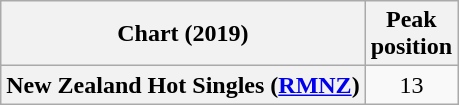<table class="wikitable sortable plainrowheaders" style="text-align:center">
<tr>
<th scope="col">Chart (2019)</th>
<th scope="col">Peak<br>position</th>
</tr>
<tr>
<th scope="row">New Zealand Hot Singles (<a href='#'>RMNZ</a>)</th>
<td>13</td>
</tr>
</table>
